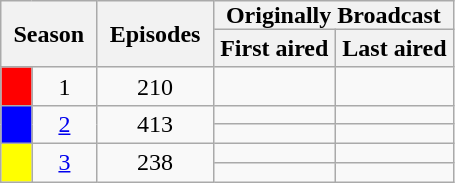<table class="wikitable" style="text-align:center">
<tr>
<th style="padding: 0 8px" colspan="2" rowspan="2">Season</th>
<th style="padding: 0 8px" rowspan="2">Episodes</th>
<th style="padding: 0 8px" colspan="2">Originally Broadcast</th>
</tr>
<tr>
<th style="padding: 1 8px">First aired</th>
<th style="padding: 1 8px">Last aired</th>
</tr>
<tr>
<td style="background:Red"></td>
<td align="center">1</td>
<td align="center">210</td>
<td align="center"></td>
<td align="center"></td>
</tr>
<tr>
<td style="background:Blue" rowspan="2"></td>
<td align="center" rowspan="2"><a href='#'>2</a></td>
<td align="center" rowspan="2">413</td>
<td align="center"></td>
<td align="center"></td>
</tr>
<tr>
<td align="center"></td>
<td align="center"></td>
</tr>
<tr>
<td style="background:Yellow" rowspan="2"></td>
<td align="center" rowspan="2"><a href='#'>3</a></td>
<td align="center" rowspan="2">238</td>
<td align="center"></td>
<td align="center"></td>
</tr>
<tr>
<td align="center"></td>
<td align="center"></td>
</tr>
</table>
